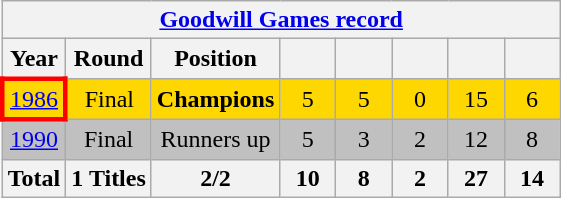<table class="wikitable" style="text-align: center;">
<tr>
<th colspan=8><a href='#'>Goodwill Games record</a></th>
</tr>
<tr>
<th>Year</th>
<th>Round</th>
<th>Position</th>
<th width=30></th>
<th width=30></th>
<th width=30></th>
<th width=30></th>
<th width=30></th>
</tr>
<tr bgcolor=gold>
<td style="border: 3px solid red"> <a href='#'>1986</a></td>
<td>Final</td>
<td><strong>Champions</strong></td>
<td>5</td>
<td>5</td>
<td>0</td>
<td>15</td>
<td>6</td>
</tr>
<tr bgcolor=silver>
<td> <a href='#'>1990</a></td>
<td>Final</td>
<td>Runners up</td>
<td>5</td>
<td>3</td>
<td>2</td>
<td>12</td>
<td>8</td>
</tr>
<tr>
<th>Total</th>
<th>1 Titles</th>
<th>2/2</th>
<th>10</th>
<th>8</th>
<th>2</th>
<th>27</th>
<th>14</th>
</tr>
</table>
